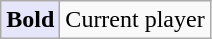<table class=wikitable>
<tr>
<td bgcolor=E6E6FA><strong>Bold</strong></td>
<td>Current player</td>
</tr>
</table>
